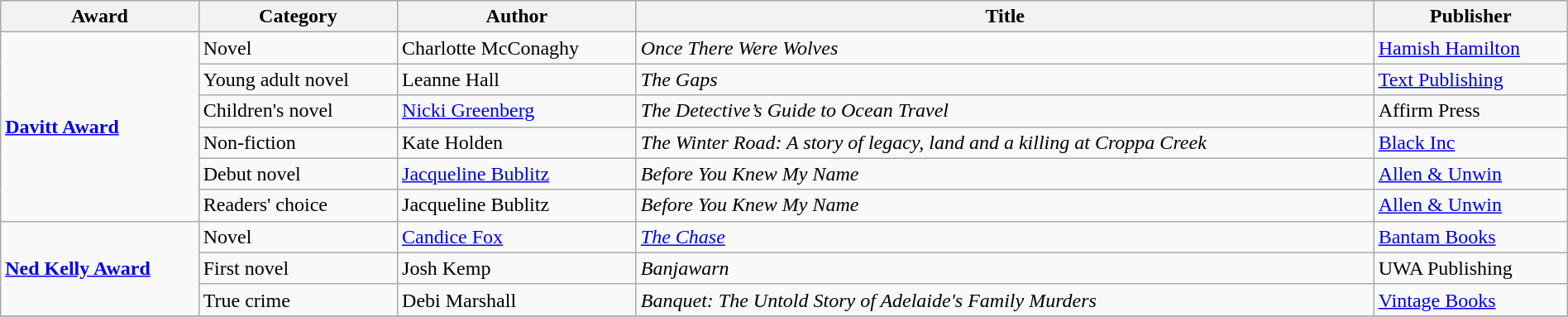<table class="wikitable" width=100%>
<tr>
<th>Award</th>
<th>Category</th>
<th>Author</th>
<th>Title</th>
<th>Publisher</th>
</tr>
<tr>
<td rowspan=6><strong><a href='#'>Davitt Award</a></strong></td>
<td>Novel</td>
<td>Charlotte McConaghy</td>
<td><em>Once There Were Wolves</em></td>
<td><a href='#'>Hamish Hamilton</a></td>
</tr>
<tr>
<td>Young adult novel</td>
<td>Leanne Hall</td>
<td><em>The Gaps</em></td>
<td><a href='#'>Text Publishing</a></td>
</tr>
<tr>
<td>Children's novel</td>
<td><a href='#'>Nicki Greenberg</a></td>
<td><em>The Detective’s Guide to Ocean Travel</em></td>
<td>Affirm Press</td>
</tr>
<tr>
<td>Non-fiction</td>
<td>Kate Holden</td>
<td><em>The Winter Road: A story of legacy, land and a killing at Croppa Creek</em></td>
<td><a href='#'>Black Inc</a></td>
</tr>
<tr>
<td>Debut novel</td>
<td><a href='#'>Jacqueline Bublitz</a></td>
<td><em>Before You Knew My Name</em></td>
<td><a href='#'>Allen & Unwin</a></td>
</tr>
<tr>
<td>Readers' choice</td>
<td>Jacqueline Bublitz</td>
<td><em>Before You Knew My Name</em></td>
<td><a href='#'>Allen & Unwin</a></td>
</tr>
<tr>
<td rowspan=3><strong><a href='#'>Ned Kelly Award</a></strong></td>
<td>Novel</td>
<td><a href='#'>Candice Fox</a></td>
<td><em><a href='#'>The Chase</a></em></td>
<td><a href='#'>Bantam Books</a></td>
</tr>
<tr>
<td>First novel</td>
<td>Josh Kemp</td>
<td><em>Banjawarn</em></td>
<td>UWA Publishing</td>
</tr>
<tr>
<td>True crime</td>
<td>Debi Marshall</td>
<td><em>Banquet: The Untold Story of Adelaide's Family Murders </em></td>
<td><a href='#'>Vintage Books</a></td>
</tr>
<tr>
</tr>
</table>
